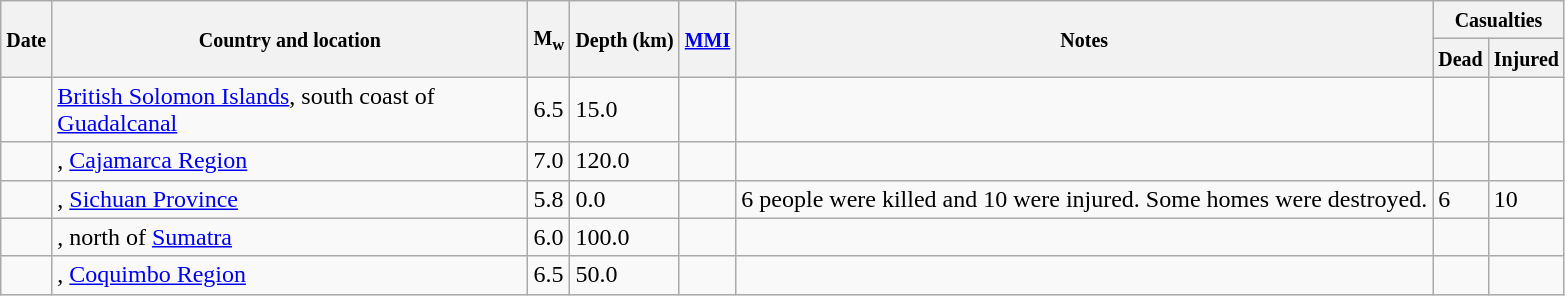<table class="wikitable sortable sort-under" style="border:1px black; margin-left:1em;">
<tr>
<th rowspan="2"><small>Date</small></th>
<th rowspan="2" style="width: 310px"><small>Country and location</small></th>
<th rowspan="2"><small>M<sub>w</sub></small></th>
<th rowspan="2"><small>Depth (km)</small></th>
<th rowspan="2"><small><a href='#'>MMI</a></small></th>
<th rowspan="2" class="unsortable"><small>Notes</small></th>
<th colspan="2"><small>Casualties</small></th>
</tr>
<tr>
<th><small>Dead</small></th>
<th><small>Injured</small></th>
</tr>
<tr>
<td></td>
<td> <a href='#'>British Solomon Islands</a>, south coast of <a href='#'>Guadalcanal</a></td>
<td>6.5</td>
<td>15.0</td>
<td></td>
<td></td>
<td></td>
<td></td>
</tr>
<tr>
<td></td>
<td>, <a href='#'>Cajamarca Region</a></td>
<td>7.0</td>
<td>120.0</td>
<td></td>
<td></td>
<td></td>
<td></td>
</tr>
<tr>
<td></td>
<td>, <a href='#'>Sichuan Province</a></td>
<td>5.8</td>
<td>0.0</td>
<td></td>
<td>6 people were killed and 10 were injured. Some homes were destroyed.</td>
<td>6</td>
<td>10</td>
</tr>
<tr>
<td></td>
<td>, north of <a href='#'>Sumatra</a></td>
<td>6.0</td>
<td>100.0</td>
<td></td>
<td></td>
<td></td>
<td></td>
</tr>
<tr>
<td></td>
<td>, <a href='#'>Coquimbo Region</a></td>
<td>6.5</td>
<td>50.0</td>
<td></td>
<td></td>
<td></td>
<td></td>
</tr>
</table>
